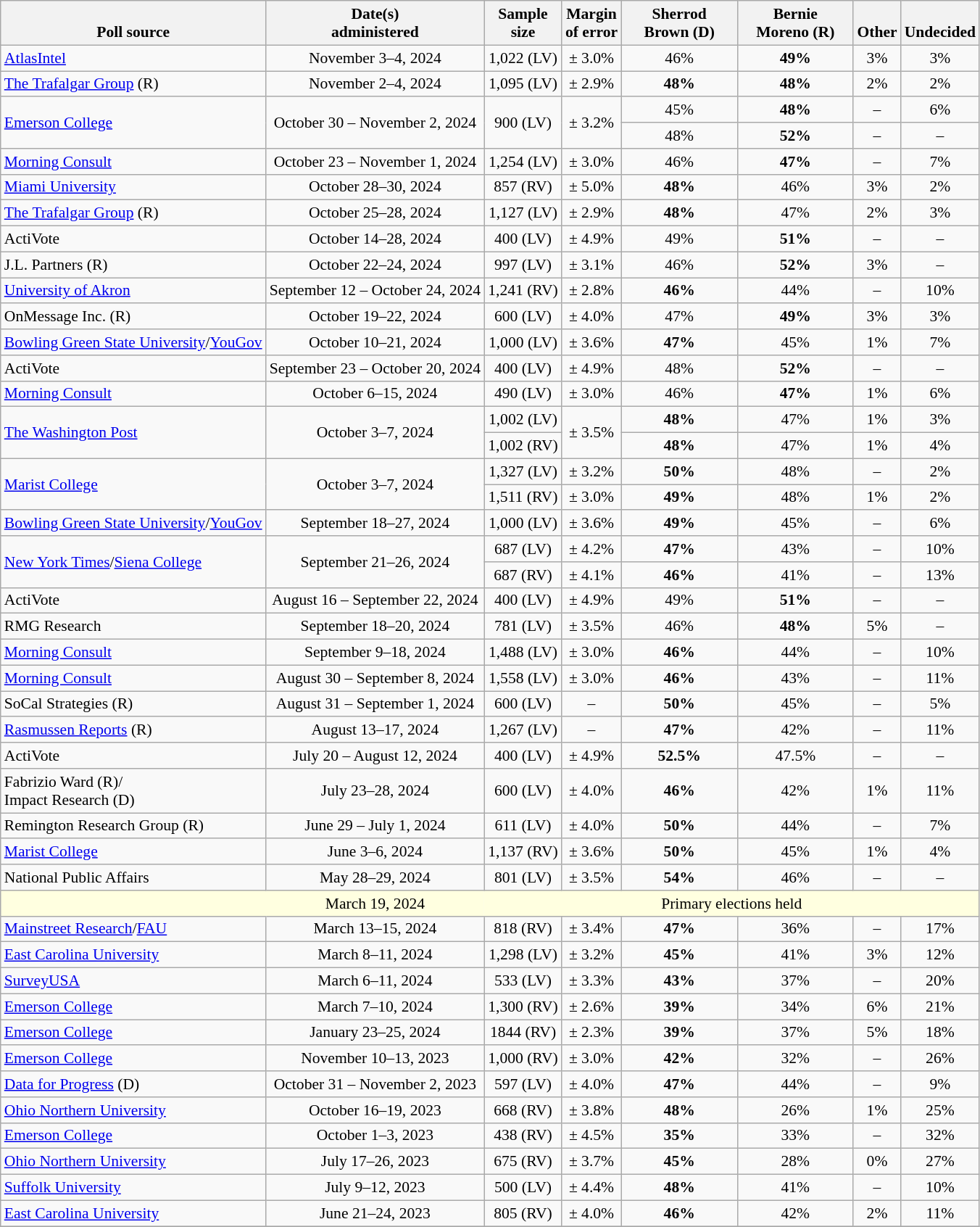<table class="wikitable" style="font-size:90%;text-align:center;">
<tr style="vertical-align:bottom">
<th>Poll source</th>
<th>Date(s)<br>administered</th>
<th>Sample<br>size</th>
<th>Margin<br>of error</th>
<th style="width:100px;">Sherrod<br>Brown (D)</th>
<th style="width:100px;">Bernie<br>Moreno (R)</th>
<th>Other</th>
<th>Undecided</th>
</tr>
<tr>
<td style="text-align:left;"><a href='#'>AtlasIntel</a></td>
<td>November 3–4, 2024</td>
<td>1,022 (LV)</td>
<td>± 3.0%</td>
<td>46%</td>
<td><strong>49%</strong></td>
<td>3%</td>
<td>3%</td>
</tr>
<tr>
<td style="text-align:left;"><a href='#'>The Trafalgar Group</a> (R)</td>
<td>November 2–4, 2024</td>
<td>1,095 (LV)</td>
<td>± 2.9%</td>
<td><strong>48%</strong></td>
<td><strong>48%</strong></td>
<td>2%</td>
<td>2%</td>
</tr>
<tr>
<td rowspan= "2" style="text-align:left;"><a href='#'>Emerson College</a></td>
<td rowspan= "2">October 30 – November 2, 2024</td>
<td rowspan= "2">900 (LV)</td>
<td rowspan= "2">± 3.2%</td>
<td>45%</td>
<td><strong>48%</strong></td>
<td>–</td>
<td>6%</td>
</tr>
<tr>
<td>48%</td>
<td><strong>52%</strong></td>
<td>–</td>
<td>–</td>
</tr>
<tr>
<td style="text-align:left;"><a href='#'>Morning Consult</a></td>
<td>October 23 – November 1, 2024</td>
<td>1,254 (LV)</td>
<td>± 3.0%</td>
<td>46%</td>
<td><strong>47%</strong></td>
<td>–</td>
<td>7%</td>
</tr>
<tr>
<td style="text-align:left;"><a href='#'>Miami University</a></td>
<td>October 28–30, 2024</td>
<td>857 (RV)</td>
<td>± 5.0%</td>
<td><strong>48%</strong></td>
<td>46%</td>
<td>3%</td>
<td>2%</td>
</tr>
<tr>
<td style="text-align:left;"><a href='#'>The Trafalgar Group</a> (R)</td>
<td>October 25–28, 2024</td>
<td>1,127 (LV)</td>
<td>± 2.9%</td>
<td><strong>48%</strong></td>
<td>47%</td>
<td>2%</td>
<td>3%</td>
</tr>
<tr>
<td style="text-align:left;">ActiVote</td>
<td>October 14–28, 2024</td>
<td>400 (LV)</td>
<td>± 4.9%</td>
<td>49%</td>
<td><strong>51%</strong></td>
<td>–</td>
<td>–</td>
</tr>
<tr>
<td style="text-align:left;">J.L. Partners (R)</td>
<td>October 22–24, 2024</td>
<td>997 (LV)</td>
<td>± 3.1%</td>
<td>46%</td>
<td><strong>52%</strong></td>
<td>3%</td>
<td>–</td>
</tr>
<tr>
<td style="text-align:left;"><a href='#'>University of Akron</a></td>
<td>September 12 – October 24, 2024</td>
<td>1,241 (RV)</td>
<td>± 2.8%</td>
<td><strong>46%</strong></td>
<td>44%</td>
<td>–</td>
<td>10%</td>
</tr>
<tr>
<td style="text-align:left;">OnMessage Inc. (R)</td>
<td>October 19–22, 2024</td>
<td>600 (LV)</td>
<td>± 4.0%</td>
<td>47%</td>
<td><strong>49%</strong></td>
<td>3%</td>
<td>3%</td>
</tr>
<tr>
<td style="text-align:left;"><a href='#'>Bowling Green State University</a>/<a href='#'>YouGov</a></td>
<td>October 10–21, 2024</td>
<td>1,000 (LV)</td>
<td>± 3.6%</td>
<td><strong>47%</strong></td>
<td>45%</td>
<td>1%</td>
<td>7%</td>
</tr>
<tr>
<td style="text-align:left;">ActiVote</td>
<td>September 23 – October 20, 2024</td>
<td>400 (LV)</td>
<td>± 4.9%</td>
<td>48%</td>
<td><strong>52%</strong></td>
<td>–</td>
<td>–</td>
</tr>
<tr>
<td style="text-align:left;"><a href='#'>Morning Consult</a></td>
<td>October 6–15, 2024</td>
<td>490 (LV)</td>
<td>± 3.0%</td>
<td>46%</td>
<td><strong>47%</strong></td>
<td>1%</td>
<td>6%</td>
</tr>
<tr>
<td rowspan="2" style="text-align:left;"><a href='#'>The Washington Post</a></td>
<td rowspan="2">October 3–7, 2024</td>
<td>1,002 (LV)</td>
<td rowspan="2">± 3.5%</td>
<td><strong>48%</strong></td>
<td>47%</td>
<td>1%</td>
<td>3%</td>
</tr>
<tr>
<td>1,002 (RV)</td>
<td><strong>48%</strong></td>
<td>47%</td>
<td>1%</td>
<td>4%</td>
</tr>
<tr>
<td rowspan="2" style="text-align:left;"><a href='#'>Marist College</a></td>
<td rowspan="2">October 3–7, 2024</td>
<td>1,327 (LV)</td>
<td>± 3.2%</td>
<td><strong>50%</strong></td>
<td>48%</td>
<td>–</td>
<td>2%</td>
</tr>
<tr>
<td>1,511 (RV)</td>
<td>± 3.0%</td>
<td><strong>49%</strong></td>
<td>48%</td>
<td>1%</td>
<td>2%</td>
</tr>
<tr>
<td style="text-align:left;"><a href='#'>Bowling Green State University</a>/<a href='#'>YouGov</a></td>
<td>September 18–27, 2024</td>
<td>1,000 (LV)</td>
<td>± 3.6%</td>
<td><strong>49%</strong></td>
<td>45%</td>
<td>–</td>
<td>6%</td>
</tr>
<tr>
<td rowspan="2" style="text-align:left;"><a href='#'>New York Times</a>/<a href='#'>Siena College</a></td>
<td rowspan="2">September 21–26, 2024</td>
<td>687 (LV)</td>
<td>± 4.2%</td>
<td><strong>47%</strong></td>
<td>43%</td>
<td>–</td>
<td>10%</td>
</tr>
<tr>
<td>687 (RV)</td>
<td>± 4.1%</td>
<td><strong>46%</strong></td>
<td>41%</td>
<td>–</td>
<td>13%</td>
</tr>
<tr>
<td style="text-align:left;">ActiVote</td>
<td>August 16 – September 22, 2024</td>
<td>400 (LV)</td>
<td>± 4.9%</td>
<td>49%</td>
<td><strong>51%</strong></td>
<td>–</td>
<td>–</td>
</tr>
<tr>
<td style="text-align:left;">RMG Research</td>
<td>September 18–20, 2024</td>
<td>781 (LV)</td>
<td>± 3.5%</td>
<td>46%</td>
<td><strong>48%</strong></td>
<td>5%</td>
<td>–</td>
</tr>
<tr>
<td style="text-align:left;"><a href='#'>Morning Consult</a></td>
<td>September 9–18, 2024</td>
<td>1,488 (LV)</td>
<td>± 3.0%</td>
<td><strong>46%</strong></td>
<td>44%</td>
<td>–</td>
<td>10%</td>
</tr>
<tr>
<td style="text-align:left;"><a href='#'>Morning Consult</a></td>
<td>August 30 – September 8, 2024</td>
<td>1,558 (LV)</td>
<td>± 3.0%</td>
<td><strong>46%</strong></td>
<td>43%</td>
<td>–</td>
<td>11%</td>
</tr>
<tr>
<td style="text-align:left;">SoCal Strategies (R)</td>
<td data-sort-value="2024-09-03">August 31 – September 1, 2024</td>
<td>600 (LV)</td>
<td>–</td>
<td><strong>50%</strong></td>
<td>45%</td>
<td>–</td>
<td>5%</td>
</tr>
<tr>
<td style="text-align:left;"><a href='#'>Rasmussen Reports</a> (R)</td>
<td data-sort-value="2024-08-17">August 13–17, 2024</td>
<td>1,267 (LV)</td>
<td>–</td>
<td><strong>47%</strong></td>
<td>42%</td>
<td>–</td>
<td>11%</td>
</tr>
<tr>
<td style="text-align:left;">ActiVote</td>
<td data-sort-value="2024-08-13">July 20 – August 12, 2024</td>
<td>400 (LV)</td>
<td>± 4.9%</td>
<td><strong>52.5%</strong></td>
<td>47.5%</td>
<td>–</td>
<td>–</td>
</tr>
<tr>
<td style="text-align:left;">Fabrizio Ward (R)/<br>Impact Research (D)</td>
<td data-sort-value="2024-08-01">July 23–28, 2024</td>
<td>600 (LV)</td>
<td>± 4.0%</td>
<td><strong>46%</strong></td>
<td>42%</td>
<td>1%</td>
<td>11%</td>
</tr>
<tr>
<td style="text-align:left;">Remington Research Group (R)</td>
<td data-sort-value="2024-07-01">June 29 – July 1, 2024</td>
<td>611 (LV)</td>
<td>± 4.0%</td>
<td><strong>50%</strong></td>
<td>44%</td>
<td>–</td>
<td>7%</td>
</tr>
<tr>
<td style="text-align:left;"><a href='#'>Marist College</a></td>
<td data-sort-value=2024-06-06>June 3–6, 2024</td>
<td>1,137 (RV)</td>
<td>± 3.6%</td>
<td><strong>50%</strong></td>
<td>45%</td>
<td>1%</td>
<td>4%</td>
</tr>
<tr>
<td style="text-align:left;">National Public Affairs</td>
<td data-sort-value=2024-05-29>May 28–29, 2024</td>
<td>801 (LV)</td>
<td>± 3.5%</td>
<td><strong>54%</strong></td>
<td>46%</td>
<td>–</td>
<td>–</td>
</tr>
<tr style="background:lightyellow;">
<td style="border-right-style:hidden; background:lightyellow;"></td>
<td style="border-right-style:hidden; ">March 19, 2024</td>
<td colspan="6">Primary elections held</td>
</tr>
<tr>
<td style="text-align:left;"><a href='#'>Mainstreet Research</a>/<a href='#'>FAU</a></td>
<td data-sort-value=2024-03-16>March 13–15, 2024</td>
<td>818 (RV)</td>
<td>± 3.4%</td>
<td><strong>47%</strong></td>
<td>36%</td>
<td>–</td>
<td>17%</td>
</tr>
<tr>
<td style="text-align:left;"><a href='#'>East Carolina University</a></td>
<td>March 8–11, 2024</td>
<td>1,298 (LV)</td>
<td>± 3.2%</td>
<td><strong>45%</strong></td>
<td>41%</td>
<td>3%</td>
<td>12%</td>
</tr>
<tr>
<td style="text-align:left;"><a href='#'>SurveyUSA</a></td>
<td>March 6–11, 2024</td>
<td>533 (LV)</td>
<td>± 3.3%</td>
<td><strong>43%</strong></td>
<td>37%</td>
<td>–</td>
<td>20%</td>
</tr>
<tr>
<td style="text-align:left;"><a href='#'>Emerson College</a></td>
<td>March 7–10, 2024</td>
<td>1,300 (RV)</td>
<td>± 2.6%</td>
<td><strong>39%</strong></td>
<td>34%</td>
<td>6%</td>
<td>21%</td>
</tr>
<tr>
<td style="text-align:left;"><a href='#'>Emerson College</a></td>
<td>January 23–25, 2024</td>
<td>1844 (RV)</td>
<td>± 2.3%</td>
<td><strong>39%</strong></td>
<td>37%</td>
<td>5%</td>
<td>18%</td>
</tr>
<tr>
<td style="text-align:left;"><a href='#'>Emerson College</a></td>
<td data-sort-value="2023-11-13">November 10–13, 2023</td>
<td>1,000 (RV)</td>
<td>± 3.0%</td>
<td><strong>42%</strong></td>
<td>32%</td>
<td>–</td>
<td>26%</td>
</tr>
<tr>
<td style="text-align:left;"><a href='#'>Data for Progress</a> (D)</td>
<td data-sort-value="2023-11-09">October 31 – November 2, 2023</td>
<td>597 (LV)</td>
<td>± 4.0%</td>
<td><strong>47%</strong></td>
<td>44%</td>
<td>–</td>
<td>9%</td>
</tr>
<tr>
<td style="text-align:left;"><a href='#'>Ohio Northern University</a></td>
<td>October 16–19, 2023</td>
<td>668 (RV)</td>
<td>± 3.8%</td>
<td><strong>48%</strong></td>
<td>26%</td>
<td>1%</td>
<td>25%</td>
</tr>
<tr>
<td style="text-align:left;"><a href='#'>Emerson College</a></td>
<td>October 1–3, 2023</td>
<td>438 (RV)</td>
<td>± 4.5%</td>
<td><strong>35%</strong></td>
<td>33%</td>
<td>–</td>
<td>32%</td>
</tr>
<tr>
<td style="text-align:left;"><a href='#'>Ohio Northern University</a></td>
<td>July 17–26, 2023</td>
<td>675 (RV)</td>
<td>± 3.7%</td>
<td><strong>45%</strong></td>
<td>28%</td>
<td>0%</td>
<td>27%</td>
</tr>
<tr>
<td style="text-align:left;"><a href='#'>Suffolk University</a></td>
<td>July 9–12, 2023</td>
<td>500 (LV)</td>
<td>± 4.4%</td>
<td><strong>48%</strong></td>
<td>41%</td>
<td>–</td>
<td>10%</td>
</tr>
<tr>
<td style="text-align:left;"><a href='#'>East Carolina University</a></td>
<td>June 21–24, 2023</td>
<td>805 (RV)</td>
<td>± 4.0%</td>
<td><strong>46%</strong></td>
<td>42%</td>
<td>2%</td>
<td>11%</td>
</tr>
<tr>
</tr>
</table>
